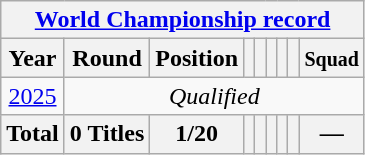<table class="wikitable" style="text-align: center;">
<tr>
<th colspan=9><a href='#'>World Championship record</a></th>
</tr>
<tr>
<th>Year</th>
<th>Round</th>
<th>Position</th>
<th></th>
<th></th>
<th></th>
<th></th>
<th></th>
<th><small>Squad</small></th>
</tr>
<tr>
<td> <a href='#'>2025</a></td>
<td colspan=8 align=center><em>Qualified</em></td>
</tr>
<tr>
<th>Total</th>
<th>0 Titles</th>
<th>1/20</th>
<th></th>
<th></th>
<th></th>
<th></th>
<th></th>
<th>—</th>
</tr>
</table>
